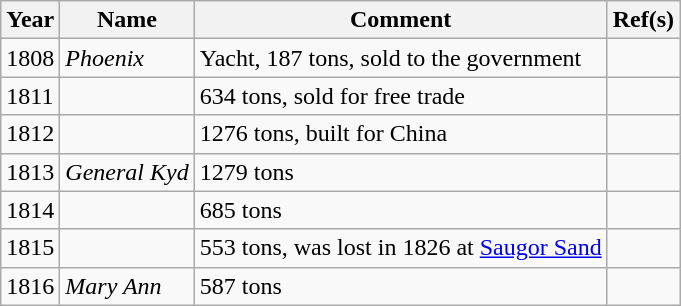<table class="wikitable">
<tr>
<th>Year</th>
<th>Name</th>
<th>Comment</th>
<th>Ref(s)</th>
</tr>
<tr>
<td>1808</td>
<td><em>Phoenix</em></td>
<td>Yacht, 187 tons, sold to the government</td>
<td></td>
</tr>
<tr>
<td>1811</td>
<td></td>
<td>634 tons, sold for free trade</td>
<td></td>
</tr>
<tr>
<td>1812</td>
<td></td>
<td>1276 tons, built for China</td>
<td></td>
</tr>
<tr>
<td>1813</td>
<td><em>General Kyd</em></td>
<td>1279 tons</td>
<td></td>
</tr>
<tr>
<td>1814</td>
<td></td>
<td>685 tons</td>
<td></td>
</tr>
<tr>
<td>1815</td>
<td></td>
<td>553 tons, was lost in 1826 at <a href='#'>Saugor Sand</a></td>
<td></td>
</tr>
<tr>
<td>1816</td>
<td><em>Mary Ann</em></td>
<td>587 tons</td>
<td></td>
</tr>
</table>
